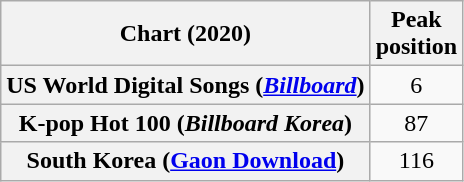<table class="wikitable sortable plainrowheaders" style="text-align:center;">
<tr>
<th>Chart (2020)</th>
<th>Peak<br>position</th>
</tr>
<tr>
<th scope="row">US World Digital Songs (<em><a href='#'>Billboard</a></em>)</th>
<td>6</td>
</tr>
<tr>
<th scope="row">K-pop Hot 100 (<em>Billboard Korea</em>)</th>
<td>87</td>
</tr>
<tr>
<th scope="row">South Korea (<a href='#'>Gaon Download</a>)</th>
<td>116</td>
</tr>
</table>
